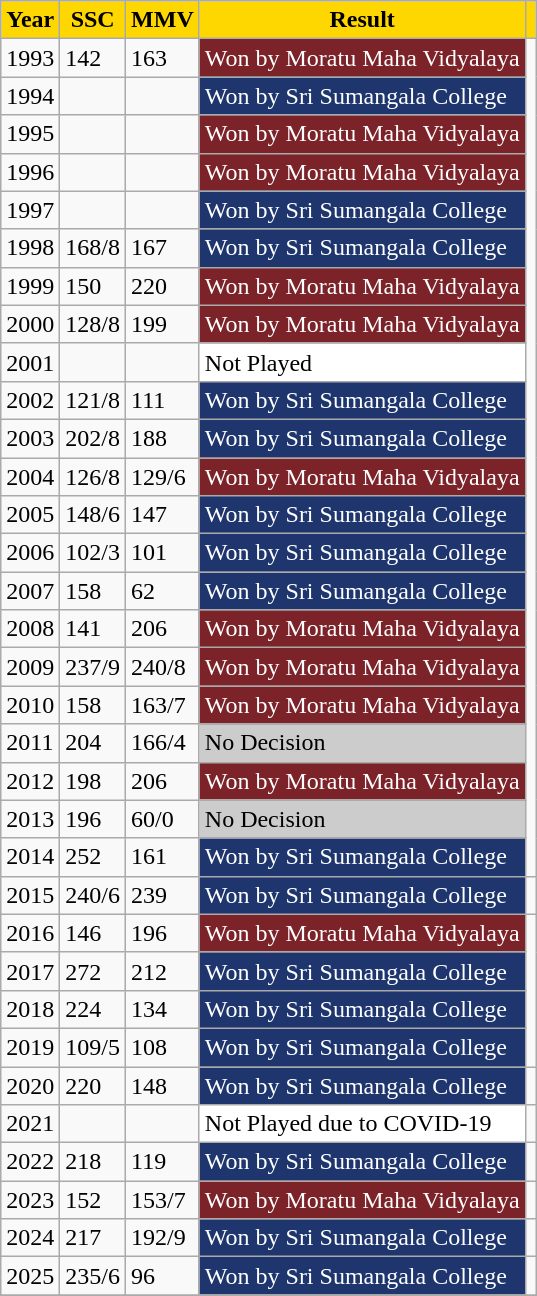<table class="wikitable collapsible">
<tr>
<th style="text-align: middle; background: gold;"><span>Year</span></th>
<th style="text-align: middle; background: gold;"><span>SSC</span></th>
<th style="text-align: middle; background: gold;"><span>MMV</span></th>
<th style="text-align: middle; background: gold;"><span>Result</span></th>
<th style="text-align: middle; background: gold;"><span></span></th>
</tr>
<tr>
<td>1993</td>
<td>142</td>
<td>163</td>
<td style="background: #7b2329;color:white;">Won by Moratu Maha Vidyalaya</td>
<td rowspan="22"></td>
</tr>
<tr>
<td>1994</td>
<td></td>
<td></td>
<td style="background: #1e366d;color:white;">Won by Sri Sumangala College</td>
</tr>
<tr>
<td>1995</td>
<td></td>
<td></td>
<td style="background: #7b2329;color:white;">Won by Moratu Maha Vidyalaya</td>
</tr>
<tr>
<td>1996</td>
<td></td>
<td></td>
<td style="background: #7b2329;color:white;">Won by Moratu Maha Vidyalaya</td>
</tr>
<tr>
<td>1997</td>
<td></td>
<td></td>
<td style="background: #1e366d;color:white;">Won by Sri Sumangala College</td>
</tr>
<tr>
<td>1998</td>
<td>168/8</td>
<td>167</td>
<td style="background: #1e366d;color:white;">Won by Sri Sumangala College</td>
</tr>
<tr>
<td>1999</td>
<td>150</td>
<td>220</td>
<td style="background: #7b2329;color:white;">Won by Moratu Maha Vidyalaya</td>
</tr>
<tr>
<td>2000</td>
<td>128/8</td>
<td>199</td>
<td style="background: #7b2329;color:white;">Won by Moratu Maha Vidyalaya</td>
</tr>
<tr>
<td>2001</td>
<td></td>
<td></td>
<td style="background:#ffffff;">Not Played</td>
</tr>
<tr>
<td>2002</td>
<td>121/8</td>
<td>111</td>
<td style="background: #1e366d;color:white;">Won by Sri Sumangala College</td>
</tr>
<tr>
<td>2003</td>
<td>202/8</td>
<td>188</td>
<td style="background: #1e366d;color:white;">Won by Sri Sumangala College</td>
</tr>
<tr>
<td>2004</td>
<td>126/8</td>
<td>129/6</td>
<td style="background: #7b2329;color:white;">Won by Moratu Maha Vidyalaya</td>
</tr>
<tr>
<td>2005</td>
<td>148/6</td>
<td>147</td>
<td style="background: #1e366d;color:white;">Won by Sri Sumangala College</td>
</tr>
<tr>
<td>2006</td>
<td>102/3</td>
<td>101</td>
<td style="background: #1e366d;color:white;">Won by Sri Sumangala College</td>
</tr>
<tr>
<td>2007</td>
<td>158</td>
<td>62</td>
<td style="background: #1e366d;color:white;">Won by Sri Sumangala College</td>
</tr>
<tr>
<td>2008</td>
<td>141</td>
<td>206</td>
<td style="background: #7b2329;color:white;">Won by Moratu Maha Vidyalaya</td>
</tr>
<tr>
<td>2009</td>
<td>237/9</td>
<td>240/8</td>
<td style="background: #7b2329;color:white;">Won by Moratu Maha Vidyalaya</td>
</tr>
<tr>
<td>2010</td>
<td>158</td>
<td>163/7</td>
<td style="background: #7b2329;color:white;">Won by Moratu Maha Vidyalaya</td>
</tr>
<tr>
<td>2011</td>
<td>204</td>
<td>166/4</td>
<td style="background:#cccccc;">No Decision</td>
</tr>
<tr>
<td>2012</td>
<td>198</td>
<td>206</td>
<td style="background: #7b2329;color:white;">Won by Moratu Maha Vidyalaya</td>
</tr>
<tr>
<td>2013</td>
<td>196</td>
<td>60/0</td>
<td style="background:#cccccc;">No Decision</td>
</tr>
<tr>
<td>2014</td>
<td>252</td>
<td>161</td>
<td style="background: #1e366d;color:white;">Won by Sri Sumangala College</td>
</tr>
<tr>
<td>2015</td>
<td>240/6</td>
<td>239</td>
<td style="background: #1e366d;color:white;">Won by Sri Sumangala College</td>
<td></td>
</tr>
<tr>
<td>2016</td>
<td>146</td>
<td>196</td>
<td style="background: #7b2329;color:white;">Won by Moratu Maha Vidyalaya</td>
</tr>
<tr>
<td>2017</td>
<td>272</td>
<td>212</td>
<td style="background: #1e366d;color:white;">Won by Sri Sumangala College</td>
</tr>
<tr>
<td>2018</td>
<td>224</td>
<td>134</td>
<td style="background: #1e366d;color:white;">Won by Sri Sumangala College</td>
</tr>
<tr>
<td>2019</td>
<td>109/5</td>
<td>108</td>
<td style="background: #1e366d;color:white;">Won by Sri Sumangala College</td>
</tr>
<tr>
<td>2020</td>
<td>220</td>
<td>148</td>
<td style="background: #1e366d;color:white;">Won by Sri Sumangala College</td>
<td></td>
</tr>
<tr>
<td>2021</td>
<td></td>
<td></td>
<td style="background:#ffffff;">Not Played due to COVID-19</td>
</tr>
<tr>
<td>2022</td>
<td>218</td>
<td>119</td>
<td style="background: #1e366d;color:white;">Won by Sri Sumangala College</td>
<td></td>
</tr>
<tr>
<td>2023</td>
<td>152</td>
<td>153/7</td>
<td style="background: #7b2329;color:white;">Won by Moratu Maha Vidyalaya</td>
<td></td>
</tr>
<tr>
<td>2024</td>
<td>217</td>
<td>192/9</td>
<td style="background: #1e366d;color:white;">Won by Sri Sumangala College</td>
<td></td>
</tr>
<tr>
<td>2025</td>
<td>235/6</td>
<td>96</td>
<td style="background: #1e366d;color:white;">Won by Sri Sumangala College</td>
<td></td>
</tr>
<tr>
</tr>
</table>
